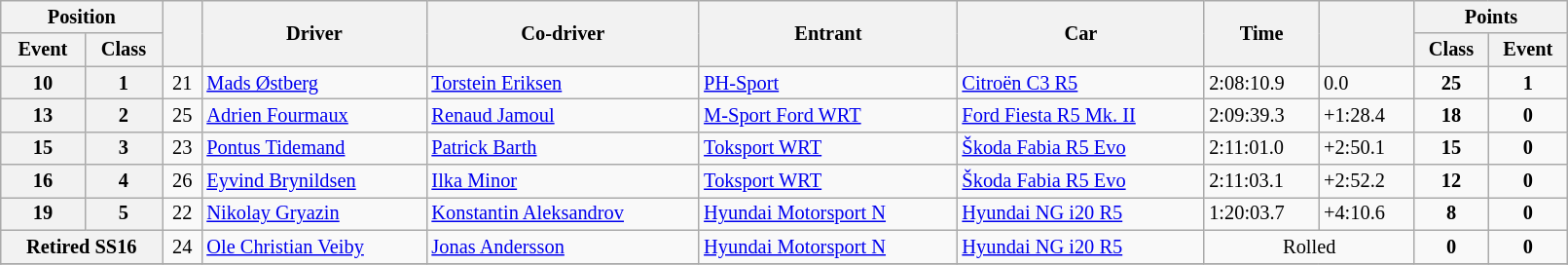<table class="wikitable" width=85% style="font-size: 85%;">
<tr>
<th colspan="2">Position</th>
<th rowspan="2"></th>
<th rowspan="2">Driver</th>
<th rowspan="2">Co-driver</th>
<th rowspan="2">Entrant</th>
<th rowspan="2">Car</th>
<th rowspan="2">Time</th>
<th rowspan="2"></th>
<th colspan="2">Points</th>
</tr>
<tr>
<th>Event</th>
<th>Class</th>
<th>Class</th>
<th>Event</th>
</tr>
<tr>
<th>10</th>
<th>1</th>
<td align="center">21</td>
<td><a href='#'>Mads Østberg</a></td>
<td><a href='#'>Torstein Eriksen</a></td>
<td><a href='#'>PH-Sport</a></td>
<td><a href='#'>Citroën C3 R5</a></td>
<td>2:08:10.9</td>
<td>0.0</td>
<td align="center"><strong>25</strong></td>
<td align="center"><strong>1</strong></td>
</tr>
<tr>
<th>13</th>
<th>2</th>
<td align="center">25</td>
<td><a href='#'>Adrien Fourmaux</a></td>
<td><a href='#'>Renaud Jamoul</a></td>
<td><a href='#'>M-Sport Ford WRT</a></td>
<td><a href='#'>Ford Fiesta R5 Mk. II</a></td>
<td>2:09:39.3</td>
<td>+1:28.4</td>
<td align="center"><strong>18</strong></td>
<td align="center"><strong>0</strong></td>
</tr>
<tr>
<th>15</th>
<th>3</th>
<td align="center">23</td>
<td><a href='#'>Pontus Tidemand</a></td>
<td><a href='#'>Patrick Barth</a></td>
<td><a href='#'>Toksport WRT</a></td>
<td><a href='#'>Škoda Fabia R5 Evo</a></td>
<td>2:11:01.0</td>
<td>+2:50.1</td>
<td align="center"><strong>15</strong></td>
<td align="center"><strong>0</strong></td>
</tr>
<tr>
<th>16</th>
<th>4</th>
<td align="center">26</td>
<td><a href='#'>Eyvind Brynildsen</a></td>
<td><a href='#'>Ilka Minor</a></td>
<td><a href='#'>Toksport WRT</a></td>
<td><a href='#'>Škoda Fabia R5 Evo</a></td>
<td>2:11:03.1</td>
<td>+2:52.2</td>
<td align="center"><strong>12</strong></td>
<td align="center"><strong>0</strong></td>
</tr>
<tr>
<th>19</th>
<th>5</th>
<td align="center">22</td>
<td><a href='#'>Nikolay Gryazin</a></td>
<td><a href='#'>Konstantin Aleksandrov</a></td>
<td><a href='#'>Hyundai Motorsport N</a></td>
<td><a href='#'>Hyundai NG i20 R5</a></td>
<td>1:20:03.7</td>
<td>+4:10.6</td>
<td align="center"><strong>8</strong></td>
<td align="center"><strong>0</strong></td>
</tr>
<tr>
<th align="center" colspan="2">Retired SS16</th>
<td align="center">24</td>
<td><a href='#'>Ole Christian Veiby</a></td>
<td><a href='#'>Jonas Andersson</a></td>
<td><a href='#'>Hyundai Motorsport N</a></td>
<td><a href='#'>Hyundai NG i20 R5</a></td>
<td align="center" colspan="2">Rolled</td>
<td align="center"><strong>0</strong></td>
<td align="center"><strong>0</strong></td>
</tr>
<tr>
</tr>
</table>
